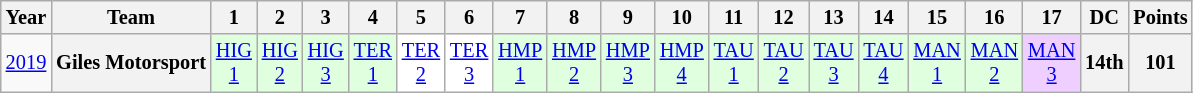<table class="wikitable" style="text-align:center; font-size:85%">
<tr>
<th>Year</th>
<th>Team</th>
<th>1</th>
<th>2</th>
<th>3</th>
<th>4</th>
<th>5</th>
<th>6</th>
<th>7</th>
<th>8</th>
<th>9</th>
<th>10</th>
<th>11</th>
<th>12</th>
<th>13</th>
<th>14</th>
<th>15</th>
<th>16</th>
<th>17</th>
<th>DC</th>
<th>Points</th>
</tr>
<tr>
<td><a href='#'>2019</a></td>
<th nowrap>Giles Motorsport</th>
<td style="background:#DFFFDF"><a href='#'>HIG<br>1</a><br></td>
<td style="background:#DFFFDF"><a href='#'>HIG<br>2</a><br></td>
<td style="background:#DFFFDF"><a href='#'>HIG<br>3</a><br></td>
<td style="background:#DFFFDF"><a href='#'>TER<br>1</a><br></td>
<td style="background:#FFFFFF"><a href='#'>TER<br>2</a><br></td>
<td style="background:#FFFFFF"><a href='#'>TER<br>3</a><br></td>
<td style="background:#DFFFDF"><a href='#'>HMP<br>1</a><br></td>
<td style="background:#DFFFDF"><a href='#'>HMP<br>2</a><br></td>
<td style="background:#DFFFDF"><a href='#'>HMP<br>3</a><br></td>
<td style="background:#DFFFDF"><a href='#'>HMP<br>4</a><br></td>
<td style="background:#DFFFDF"><a href='#'>TAU<br>1</a><br></td>
<td style="background:#DFFFDF"><a href='#'>TAU<br>2</a><br></td>
<td style="background:#DFFFDF"><a href='#'>TAU<br>3</a><br></td>
<td style="background:#DFFFDF"><a href='#'>TAU<br>4</a><br></td>
<td style="background:#DFFFDF"><a href='#'>MAN<br>1</a><br></td>
<td style="background:#DFFFDF"><a href='#'>MAN<br>2</a><br></td>
<td style="background:#EFCFFF"><a href='#'>MAN<br>3</a><br></td>
<th>14th</th>
<th>101</th>
</tr>
</table>
